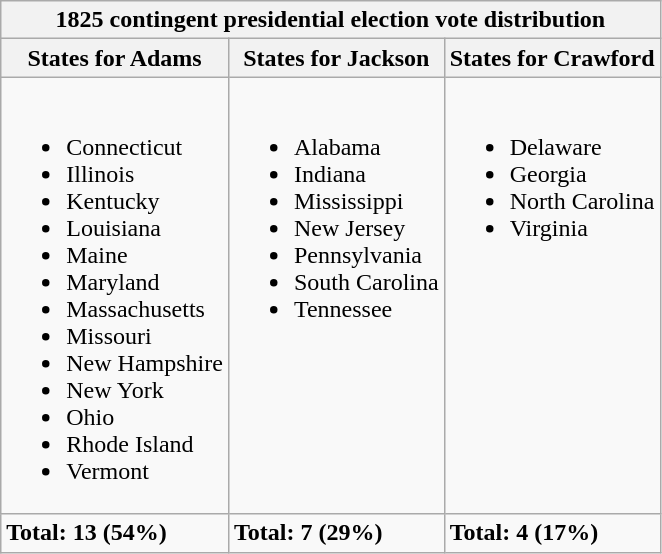<table class="wikitable" style="margin:0 0 1em 1em;">
<tr>
<th colspan="3">1825 contingent presidential election vote distribution</th>
</tr>
<tr>
<th>States for Adams</th>
<th>States for Jackson</th>
<th>States for Crawford</th>
</tr>
<tr style="vertical-align:top;">
<td><br><ul><li>Connecticut</li><li>Illinois</li><li>Kentucky</li><li>Louisiana</li><li>Maine</li><li>Maryland</li><li>Massachusetts</li><li>Missouri</li><li>New Hampshire</li><li>New York</li><li>Ohio</li><li>Rhode Island</li><li>Vermont</li></ul></td>
<td><br><ul><li>Alabama</li><li>Indiana</li><li>Mississippi</li><li>New Jersey</li><li>Pennsylvania</li><li>South Carolina</li><li>Tennessee</li></ul></td>
<td><br><ul><li>Delaware</li><li>Georgia</li><li>North Carolina</li><li>Virginia</li></ul></td>
</tr>
<tr>
<td><strong>Total: 13 (54%)</strong></td>
<td><strong>Total: 7 (29%)</strong></td>
<td><strong>Total: 4 (17%)</strong></td>
</tr>
</table>
